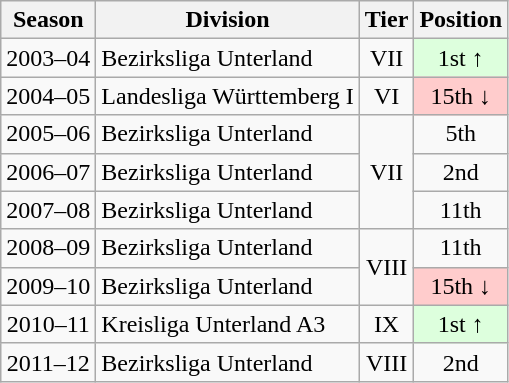<table class="wikitable">
<tr>
<th>Season</th>
<th>Division</th>
<th>Tier</th>
<th>Position</th>
</tr>
<tr align="center">
<td>2003–04</td>
<td align="left">Bezirksliga Unterland</td>
<td>VII</td>
<td style="background:#ddffdd">1st ↑</td>
</tr>
<tr align="center">
<td>2004–05</td>
<td align="left">Landesliga Württemberg I</td>
<td>VI</td>
<td style="background:#ffcccc">15th ↓</td>
</tr>
<tr align="center">
<td>2005–06</td>
<td align="left">Bezirksliga Unterland</td>
<td rowspan=3>VII</td>
<td>5th</td>
</tr>
<tr align="center">
<td>2006–07</td>
<td align="left">Bezirksliga Unterland</td>
<td>2nd</td>
</tr>
<tr align="center">
<td>2007–08</td>
<td align="left">Bezirksliga Unterland</td>
<td>11th</td>
</tr>
<tr align="center">
<td>2008–09</td>
<td align="left">Bezirksliga Unterland</td>
<td rowspan=2>VIII</td>
<td>11th</td>
</tr>
<tr align="center">
<td>2009–10</td>
<td align="left">Bezirksliga Unterland</td>
<td style="background:#ffcccc">15th ↓</td>
</tr>
<tr align="center">
<td>2010–11</td>
<td align="left">Kreisliga Unterland A3</td>
<td>IX</td>
<td style="background:#ddffdd">1st ↑</td>
</tr>
<tr align="center">
<td>2011–12</td>
<td align="left">Bezirksliga Unterland</td>
<td>VIII</td>
<td>2nd</td>
</tr>
</table>
